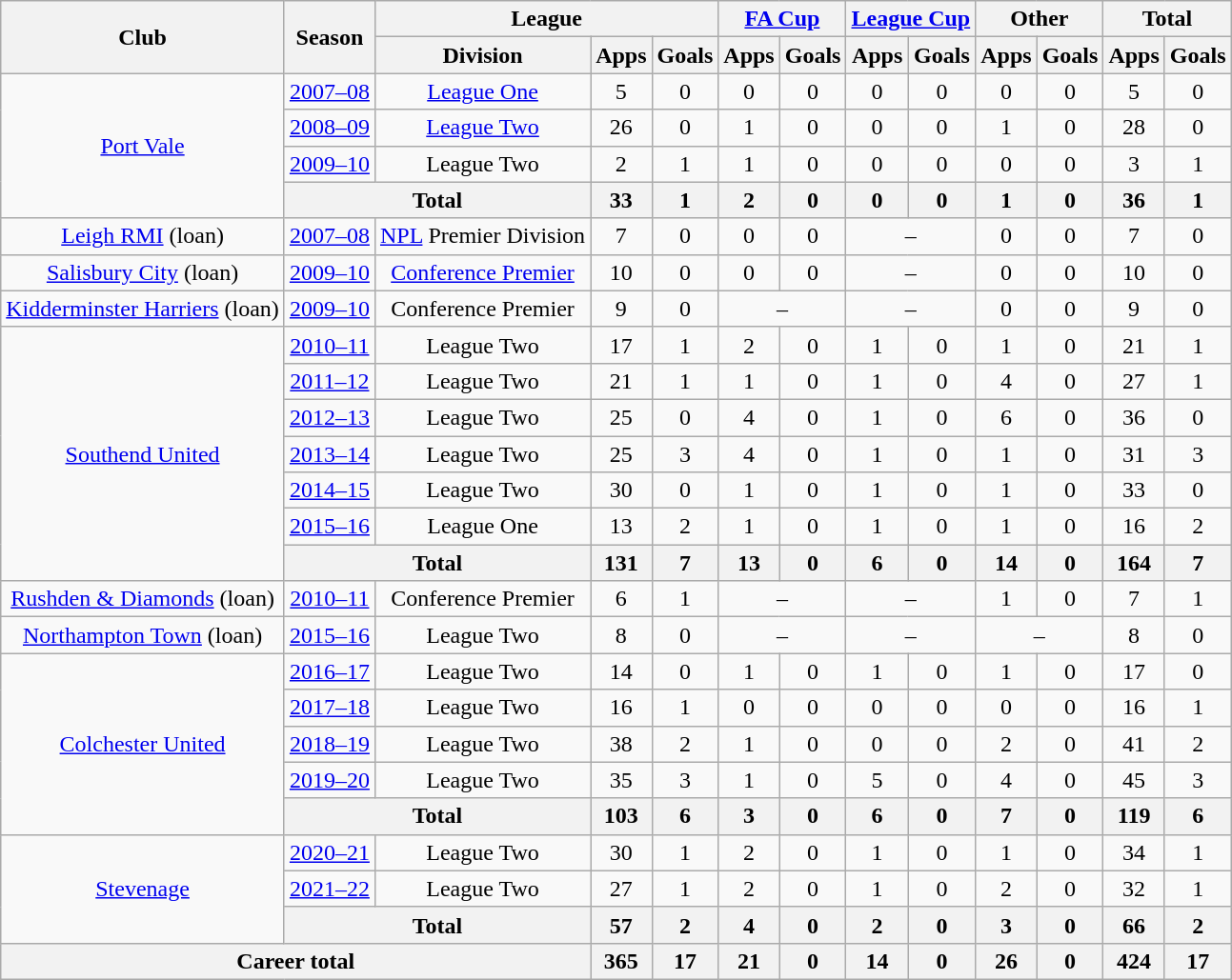<table class=wikitable style="text-align: center;">
<tr>
<th rowspan=2>Club</th>
<th rowspan=2>Season</th>
<th colspan=3>League</th>
<th colspan=2><a href='#'>FA Cup</a></th>
<th colspan=2><a href='#'>League Cup</a></th>
<th colspan=2>Other</th>
<th colspan=2>Total</th>
</tr>
<tr>
<th>Division</th>
<th>Apps</th>
<th>Goals</th>
<th>Apps</th>
<th>Goals</th>
<th>Apps</th>
<th>Goals</th>
<th>Apps</th>
<th>Goals</th>
<th>Apps</th>
<th>Goals</th>
</tr>
<tr>
<td rowspan=4><a href='#'>Port Vale</a></td>
<td><a href='#'>2007–08</a></td>
<td><a href='#'>League One</a></td>
<td>5</td>
<td>0</td>
<td>0</td>
<td>0</td>
<td>0</td>
<td>0</td>
<td>0</td>
<td>0</td>
<td>5</td>
<td>0</td>
</tr>
<tr>
<td><a href='#'>2008–09</a></td>
<td><a href='#'>League Two</a></td>
<td>26</td>
<td>0</td>
<td>1</td>
<td>0</td>
<td>0</td>
<td>0</td>
<td>1</td>
<td>0</td>
<td>28</td>
<td>0</td>
</tr>
<tr>
<td><a href='#'>2009–10</a></td>
<td>League Two</td>
<td>2</td>
<td>1</td>
<td>1</td>
<td>0</td>
<td>0</td>
<td>0</td>
<td>0</td>
<td>0</td>
<td>3</td>
<td>1</td>
</tr>
<tr>
<th colspan=2>Total</th>
<th>33</th>
<th>1</th>
<th>2</th>
<th>0</th>
<th>0</th>
<th>0</th>
<th>1</th>
<th>0</th>
<th>36</th>
<th>1</th>
</tr>
<tr>
<td><a href='#'>Leigh RMI</a> (loan)</td>
<td><a href='#'>2007–08</a></td>
<td><a href='#'>NPL</a> Premier Division</td>
<td>7</td>
<td>0</td>
<td>0</td>
<td>0</td>
<td colspan="2">–</td>
<td>0</td>
<td>0</td>
<td>7</td>
<td>0</td>
</tr>
<tr>
<td><a href='#'>Salisbury City</a> (loan)</td>
<td><a href='#'>2009–10</a></td>
<td><a href='#'>Conference Premier</a></td>
<td>10</td>
<td>0</td>
<td>0</td>
<td>0</td>
<td colspan="2">–</td>
<td>0</td>
<td>0</td>
<td>10</td>
<td>0</td>
</tr>
<tr>
<td><a href='#'>Kidderminster Harriers</a> (loan)</td>
<td><a href='#'>2009–10</a></td>
<td>Conference Premier</td>
<td>9</td>
<td>0</td>
<td colspan="2">–</td>
<td colspan="2">–</td>
<td>0</td>
<td>0</td>
<td>9</td>
<td>0</td>
</tr>
<tr>
<td rowspan="7"><a href='#'>Southend United</a></td>
<td><a href='#'>2010–11</a></td>
<td>League Two</td>
<td>17</td>
<td>1</td>
<td>2</td>
<td>0</td>
<td>1</td>
<td>0</td>
<td>1</td>
<td>0</td>
<td>21</td>
<td>1</td>
</tr>
<tr>
<td><a href='#'>2011–12</a></td>
<td>League Two</td>
<td>21</td>
<td>1</td>
<td>1</td>
<td>0</td>
<td>1</td>
<td>0</td>
<td>4</td>
<td>0</td>
<td>27</td>
<td>1</td>
</tr>
<tr>
<td><a href='#'>2012–13</a></td>
<td>League Two</td>
<td>25</td>
<td>0</td>
<td>4</td>
<td>0</td>
<td>1</td>
<td>0</td>
<td>6</td>
<td>0</td>
<td>36</td>
<td>0</td>
</tr>
<tr>
<td><a href='#'>2013–14</a></td>
<td>League Two</td>
<td>25</td>
<td>3</td>
<td>4</td>
<td>0</td>
<td>1</td>
<td>0</td>
<td>1</td>
<td>0</td>
<td>31</td>
<td>3</td>
</tr>
<tr>
<td><a href='#'>2014–15</a></td>
<td>League Two</td>
<td>30</td>
<td>0</td>
<td>1</td>
<td>0</td>
<td>1</td>
<td>0</td>
<td>1</td>
<td>0</td>
<td>33</td>
<td>0</td>
</tr>
<tr>
<td><a href='#'>2015–16</a></td>
<td>League One</td>
<td>13</td>
<td>2</td>
<td>1</td>
<td>0</td>
<td>1</td>
<td>0</td>
<td>1</td>
<td>0</td>
<td>16</td>
<td>2</td>
</tr>
<tr>
<th colspan=2>Total</th>
<th>131</th>
<th>7</th>
<th>13</th>
<th>0</th>
<th>6</th>
<th>0</th>
<th>14</th>
<th>0</th>
<th>164</th>
<th>7</th>
</tr>
<tr>
<td><a href='#'>Rushden & Diamonds</a> (loan)</td>
<td><a href='#'>2010–11</a></td>
<td>Conference Premier</td>
<td>6</td>
<td>1</td>
<td colspan="2">–</td>
<td colspan="2">–</td>
<td>1</td>
<td>0</td>
<td>7</td>
<td>1</td>
</tr>
<tr>
<td><a href='#'>Northampton Town</a> (loan)</td>
<td><a href='#'>2015–16</a></td>
<td>League Two</td>
<td>8</td>
<td>0</td>
<td colspan="2">–</td>
<td colspan="2">–</td>
<td colspan="2">–</td>
<td>8</td>
<td>0</td>
</tr>
<tr>
<td rowspan="5"><a href='#'>Colchester United</a></td>
<td><a href='#'>2016–17</a></td>
<td>League Two</td>
<td>14</td>
<td>0</td>
<td>1</td>
<td>0</td>
<td>1</td>
<td>0</td>
<td>1</td>
<td>0</td>
<td>17</td>
<td>0</td>
</tr>
<tr>
<td><a href='#'>2017–18</a></td>
<td>League Two</td>
<td>16</td>
<td>1</td>
<td>0</td>
<td>0</td>
<td>0</td>
<td>0</td>
<td>0</td>
<td>0</td>
<td>16</td>
<td>1</td>
</tr>
<tr>
<td><a href='#'>2018–19</a></td>
<td>League Two</td>
<td>38</td>
<td>2</td>
<td>1</td>
<td>0</td>
<td>0</td>
<td>0</td>
<td>2</td>
<td>0</td>
<td>41</td>
<td>2</td>
</tr>
<tr>
<td><a href='#'>2019–20</a></td>
<td>League Two</td>
<td>35</td>
<td>3</td>
<td>1</td>
<td>0</td>
<td>5</td>
<td>0</td>
<td>4</td>
<td>0</td>
<td>45</td>
<td>3</td>
</tr>
<tr>
<th colspan=2>Total</th>
<th>103</th>
<th>6</th>
<th>3</th>
<th>0</th>
<th>6</th>
<th>0</th>
<th>7</th>
<th>0</th>
<th>119</th>
<th>6</th>
</tr>
<tr>
<td rowspan="3"><a href='#'>Stevenage</a></td>
<td><a href='#'>2020–21</a></td>
<td>League Two</td>
<td>30</td>
<td>1</td>
<td>2</td>
<td>0</td>
<td>1</td>
<td>0</td>
<td>1</td>
<td>0</td>
<td>34</td>
<td>1</td>
</tr>
<tr>
<td><a href='#'>2021–22</a></td>
<td>League Two</td>
<td>27</td>
<td>1</td>
<td>2</td>
<td>0</td>
<td>1</td>
<td>0</td>
<td>2</td>
<td>0</td>
<td>32</td>
<td>1</td>
</tr>
<tr>
<th colspan=2>Total</th>
<th>57</th>
<th>2</th>
<th>4</th>
<th>0</th>
<th>2</th>
<th>0</th>
<th>3</th>
<th>0</th>
<th>66</th>
<th>2</th>
</tr>
<tr>
<th colspan=3>Career total</th>
<th>365</th>
<th>17</th>
<th>21</th>
<th>0</th>
<th>14</th>
<th>0</th>
<th>26</th>
<th>0</th>
<th>424</th>
<th>17</th>
</tr>
</table>
